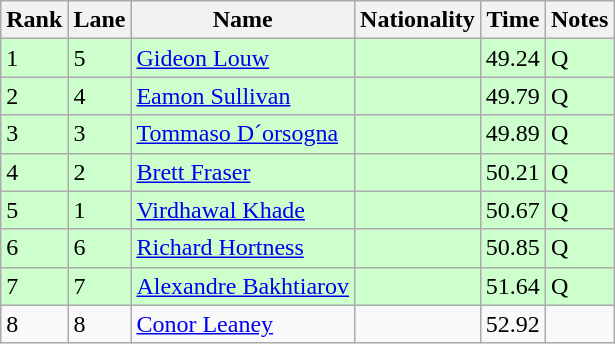<table class="wikitable">
<tr>
<th>Rank</th>
<th>Lane</th>
<th>Name</th>
<th>Nationality</th>
<th>Time</th>
<th>Notes</th>
</tr>
<tr bgcolor=ccffcc>
<td>1</td>
<td>5</td>
<td><a href='#'>Gideon Louw</a></td>
<td></td>
<td>49.24</td>
<td>Q</td>
</tr>
<tr bgcolor=ccffcc>
<td>2</td>
<td>4</td>
<td><a href='#'>Eamon Sullivan</a></td>
<td></td>
<td>49.79</td>
<td>Q</td>
</tr>
<tr bgcolor=ccffcc>
<td>3</td>
<td>3</td>
<td><a href='#'>Tommaso D´orsogna</a></td>
<td></td>
<td>49.89</td>
<td>Q</td>
</tr>
<tr bgcolor=ccffcc>
<td>4</td>
<td>2</td>
<td><a href='#'>Brett Fraser</a></td>
<td></td>
<td>50.21</td>
<td>Q</td>
</tr>
<tr bgcolor=ccffcc>
<td>5</td>
<td>1</td>
<td><a href='#'>Virdhawal Khade</a></td>
<td></td>
<td>50.67</td>
<td>Q</td>
</tr>
<tr bgcolor=ccffcc>
<td>6</td>
<td>6</td>
<td><a href='#'>Richard Hortness</a></td>
<td></td>
<td>50.85</td>
<td>Q</td>
</tr>
<tr bgcolor=ccffcc>
<td>7</td>
<td>7</td>
<td><a href='#'>Alexandre Bakhtiarov</a></td>
<td></td>
<td>51.64</td>
<td>Q</td>
</tr>
<tr>
<td>8</td>
<td>8</td>
<td><a href='#'>Conor Leaney</a></td>
<td></td>
<td>52.92</td>
<td></td>
</tr>
</table>
